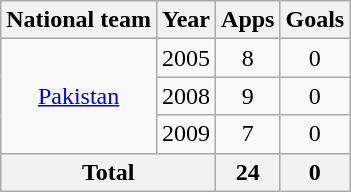<table class="wikitable" style="text-align:center">
<tr>
<th>National team</th>
<th>Year</th>
<th>Apps</th>
<th>Goals</th>
</tr>
<tr>
<td rowspan="3"><a href='#'>Pakistan</a></td>
<td>2005</td>
<td>8</td>
<td>0</td>
</tr>
<tr>
<td>2008</td>
<td>9</td>
<td>0</td>
</tr>
<tr>
<td>2009</td>
<td>7</td>
<td>0</td>
</tr>
<tr>
<th colspan="2">Total</th>
<th>24</th>
<th>0</th>
</tr>
</table>
